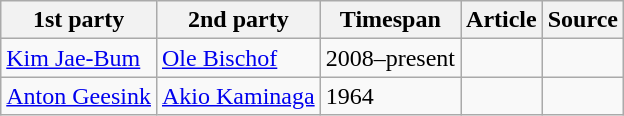<table class="wikitable">
<tr>
<th>1st party</th>
<th>2nd party</th>
<th>Timespan</th>
<th>Article</th>
<th class="unsortable">Source</th>
</tr>
<tr>
<td> <a href='#'>Kim Jae-Bum</a></td>
<td> <a href='#'>Ole Bischof</a></td>
<td>2008–present</td>
<td></td>
<td></td>
</tr>
<tr>
<td> <a href='#'>Anton Geesink</a></td>
<td> <a href='#'>Akio Kaminaga</a></td>
<td>1964</td>
<td></td>
<td></td>
</tr>
</table>
